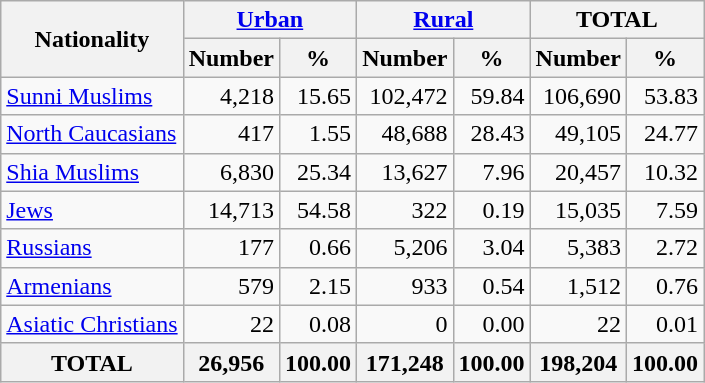<table class="wikitable sortable">
<tr>
<th rowspan="2">Nationality</th>
<th colspan="2"><a href='#'>Urban</a></th>
<th colspan="2"><a href='#'>Rural</a></th>
<th colspan="2">TOTAL</th>
</tr>
<tr>
<th>Number</th>
<th>%</th>
<th>Number</th>
<th>%</th>
<th>Number</th>
<th>%</th>
</tr>
<tr>
<td><a href='#'>Sunni Muslims</a></td>
<td align="right">4,218</td>
<td align="right">15.65</td>
<td align="right">102,472</td>
<td align="right">59.84</td>
<td align="right">106,690</td>
<td align="right">53.83</td>
</tr>
<tr>
<td><a href='#'>North Caucasians</a></td>
<td align="right">417</td>
<td align="right">1.55</td>
<td align="right">48,688</td>
<td align="right">28.43</td>
<td align="right">49,105</td>
<td align="right">24.77</td>
</tr>
<tr>
<td><a href='#'>Shia Muslims</a></td>
<td align="right">6,830</td>
<td align="right">25.34</td>
<td align="right">13,627</td>
<td align="right">7.96</td>
<td align="right">20,457</td>
<td align="right">10.32</td>
</tr>
<tr>
<td><a href='#'>Jews</a></td>
<td align="right">14,713</td>
<td align="right">54.58</td>
<td align="right">322</td>
<td align="right">0.19</td>
<td align="right">15,035</td>
<td align="right">7.59</td>
</tr>
<tr>
<td><a href='#'>Russians</a></td>
<td align="right">177</td>
<td align="right">0.66</td>
<td align="right">5,206</td>
<td align="right">3.04</td>
<td align="right">5,383</td>
<td align="right">2.72</td>
</tr>
<tr>
<td><a href='#'>Armenians</a></td>
<td align="right">579</td>
<td align="right">2.15</td>
<td align="right">933</td>
<td align="right">0.54</td>
<td align="right">1,512</td>
<td align="right">0.76</td>
</tr>
<tr>
<td><a href='#'>Asiatic Christians</a></td>
<td align="right">22</td>
<td align="right">0.08</td>
<td align="right">0</td>
<td align="right">0.00</td>
<td align="right">22</td>
<td align="right">0.01</td>
</tr>
<tr>
<th>TOTAL</th>
<th>26,956</th>
<th>100.00</th>
<th>171,248</th>
<th>100.00</th>
<th>198,204</th>
<th>100.00</th>
</tr>
</table>
